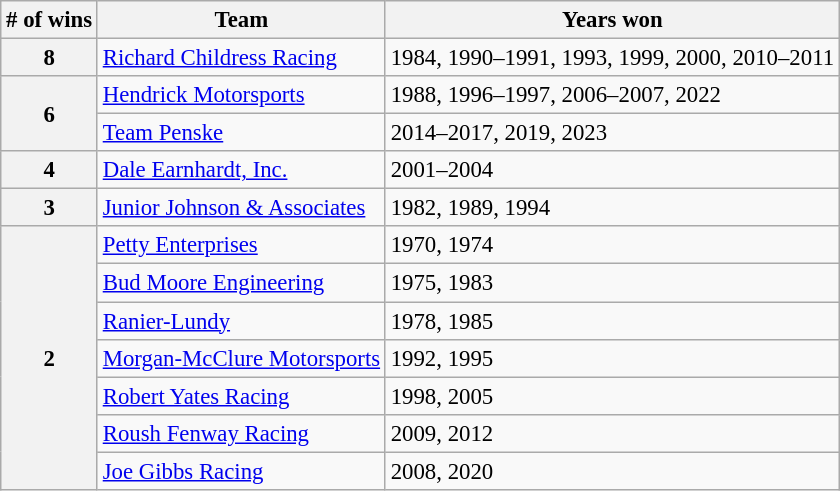<table class="wikitable" style="font-size: 95%;">
<tr>
<th># of wins</th>
<th>Team</th>
<th>Years won</th>
</tr>
<tr>
<th>8</th>
<td><a href='#'>Richard Childress Racing</a></td>
<td>1984, 1990–1991, 1993, 1999, 2000, 2010–2011</td>
</tr>
<tr>
<th rowspan=2>6</th>
<td><a href='#'>Hendrick Motorsports</a></td>
<td>1988, 1996–1997, 2006–2007, 2022</td>
</tr>
<tr>
<td><a href='#'>Team Penske</a></td>
<td>2014–2017, 2019, 2023</td>
</tr>
<tr>
<th>4</th>
<td><a href='#'>Dale Earnhardt, Inc.</a></td>
<td>2001–2004</td>
</tr>
<tr>
<th>3</th>
<td><a href='#'>Junior Johnson & Associates</a></td>
<td>1982, 1989, 1994</td>
</tr>
<tr>
<th rowspan="7">2</th>
<td><a href='#'>Petty Enterprises</a></td>
<td>1970, 1974</td>
</tr>
<tr>
<td><a href='#'>Bud Moore Engineering</a></td>
<td>1975, 1983</td>
</tr>
<tr>
<td><a href='#'>Ranier-Lundy</a></td>
<td>1978, 1985</td>
</tr>
<tr>
<td><a href='#'>Morgan-McClure Motorsports</a></td>
<td>1992, 1995</td>
</tr>
<tr>
<td><a href='#'>Robert Yates Racing</a></td>
<td>1998, 2005</td>
</tr>
<tr>
<td><a href='#'>Roush Fenway Racing</a></td>
<td>2009, 2012</td>
</tr>
<tr>
<td><a href='#'>Joe Gibbs Racing</a></td>
<td>2008, 2020</td>
</tr>
</table>
